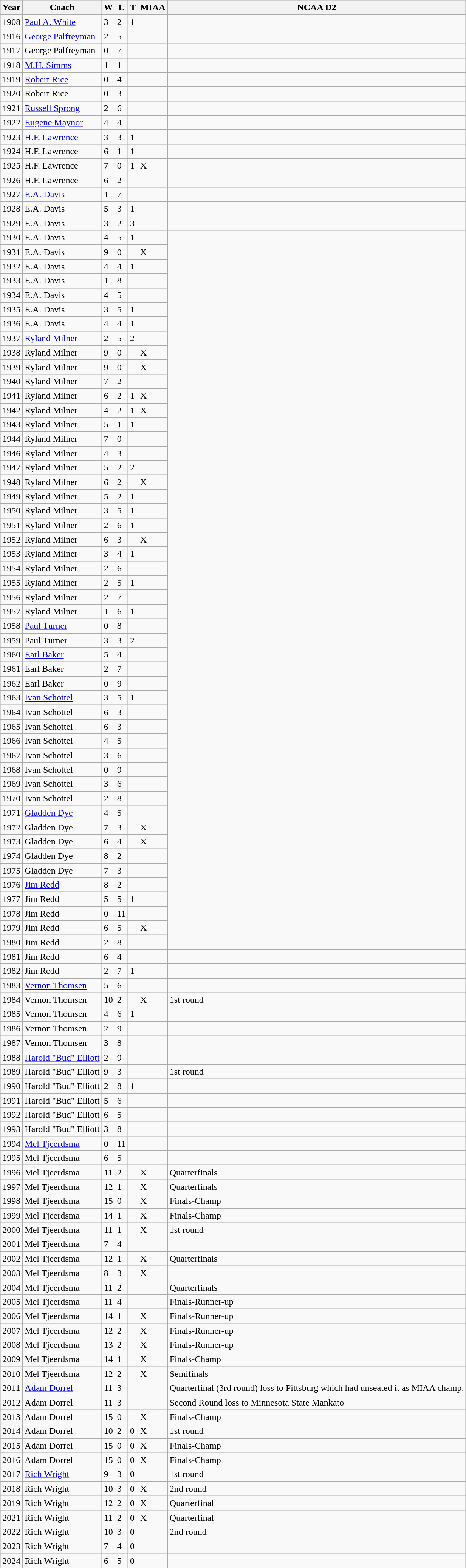<table class="wikitable sortable" font=90%">
<tr>
<th><strong>Year</strong></th>
<th><strong>Coach</strong></th>
<th><strong>W</strong></th>
<th><strong>L</strong></th>
<th><strong>T</strong></th>
<th><strong>MIAA</strong></th>
<th><strong>NCAA D2</strong></th>
</tr>
<tr>
<td>1908</td>
<td><a href='#'>Paul A. White</a></td>
<td>3</td>
<td>2</td>
<td>1</td>
<td></td>
<td></td>
</tr>
<tr>
<td>1916</td>
<td><a href='#'>George Palfreyman</a></td>
<td>2</td>
<td>5</td>
<td></td>
<td></td>
<td></td>
</tr>
<tr>
<td>1917</td>
<td>George Palfreyman</td>
<td>0</td>
<td>7</td>
<td></td>
<td></td>
<td></td>
</tr>
<tr>
<td>1918</td>
<td><a href='#'>M.H. Simms</a></td>
<td>1</td>
<td>1</td>
<td></td>
<td></td>
<td></td>
</tr>
<tr>
<td>1919</td>
<td><a href='#'>Robert Rice</a></td>
<td>0</td>
<td>4</td>
<td></td>
<td></td>
<td></td>
</tr>
<tr>
<td>1920</td>
<td>Robert Rice</td>
<td>0</td>
<td>3</td>
<td></td>
<td></td>
<td></td>
</tr>
<tr>
<td>1921</td>
<td><a href='#'>Russell Sprong</a></td>
<td>2</td>
<td>6</td>
<td></td>
<td></td>
<td></td>
</tr>
<tr>
<td>1922</td>
<td><a href='#'>Eugene Maynor</a></td>
<td>4</td>
<td>4</td>
<td></td>
<td></td>
<td></td>
</tr>
<tr>
<td>1923</td>
<td><a href='#'>H.F. Lawrence</a></td>
<td>3</td>
<td>3</td>
<td>1</td>
<td></td>
<td></td>
</tr>
<tr>
<td>1924</td>
<td>H.F. Lawrence</td>
<td>6</td>
<td>1</td>
<td>1</td>
<td></td>
<td></td>
</tr>
<tr>
<td>1925</td>
<td>H.F. Lawrence</td>
<td>7</td>
<td>0</td>
<td>1</td>
<td>X</td>
<td></td>
</tr>
<tr>
<td>1926</td>
<td>H.F. Lawrence</td>
<td>6</td>
<td>2</td>
<td></td>
<td></td>
<td></td>
</tr>
<tr>
<td>1927</td>
<td><a href='#'>E.A. Davis</a></td>
<td>1</td>
<td>7</td>
<td></td>
<td></td>
<td></td>
</tr>
<tr>
<td>1928</td>
<td>E.A. Davis</td>
<td>5</td>
<td>3</td>
<td>1</td>
<td></td>
<td></td>
</tr>
<tr>
<td>1929</td>
<td>E.A. Davis</td>
<td>3</td>
<td>2</td>
<td>3</td>
<td></td>
<td></td>
</tr>
<tr>
<td>1930</td>
<td>E.A. Davis</td>
<td>4</td>
<td>5</td>
<td>1</td>
<td></td>
</tr>
<tr>
<td>1931</td>
<td>E.A. Davis</td>
<td>9</td>
<td>0</td>
<td></td>
<td>X</td>
</tr>
<tr>
<td>1932</td>
<td>E.A. Davis</td>
<td>4</td>
<td>4</td>
<td>1</td>
<td></td>
</tr>
<tr>
<td>1933</td>
<td>E.A. Davis</td>
<td>1</td>
<td>8</td>
<td></td>
<td></td>
</tr>
<tr>
<td>1934</td>
<td>E.A. Davis</td>
<td>4</td>
<td>5</td>
<td></td>
<td></td>
</tr>
<tr>
<td>1935</td>
<td>E.A. Davis</td>
<td>3</td>
<td>5</td>
<td>1</td>
<td></td>
</tr>
<tr>
<td>1936</td>
<td>E.A. Davis</td>
<td>4</td>
<td>4</td>
<td>1</td>
<td></td>
</tr>
<tr>
<td>1937</td>
<td><a href='#'>Ryland Milner</a></td>
<td>2</td>
<td>5</td>
<td>2</td>
<td></td>
</tr>
<tr>
<td>1938</td>
<td>Ryland Milner</td>
<td>9</td>
<td>0</td>
<td></td>
<td>X</td>
</tr>
<tr>
<td>1939</td>
<td>Ryland Milner</td>
<td>9</td>
<td>0</td>
<td></td>
<td>X</td>
</tr>
<tr>
<td>1940</td>
<td>Ryland Milner</td>
<td>7</td>
<td>2</td>
<td></td>
<td></td>
</tr>
<tr>
<td>1941</td>
<td>Ryland Milner</td>
<td>6</td>
<td>2</td>
<td>1</td>
<td>X</td>
</tr>
<tr>
<td>1942</td>
<td>Ryland Milner</td>
<td>4</td>
<td>2</td>
<td>1</td>
<td>X</td>
</tr>
<tr>
<td>1943</td>
<td>Ryland Milner</td>
<td>5</td>
<td>1</td>
<td>1</td>
<td></td>
</tr>
<tr>
<td>1944</td>
<td>Ryland Milner</td>
<td>7</td>
<td>0</td>
<td></td>
<td></td>
</tr>
<tr>
<td>1946</td>
<td>Ryland Milner</td>
<td>4</td>
<td>3</td>
<td></td>
<td></td>
</tr>
<tr>
<td>1947</td>
<td>Ryland Milner</td>
<td>5</td>
<td>2</td>
<td>2</td>
<td></td>
</tr>
<tr>
<td>1948</td>
<td>Ryland Milner</td>
<td>6</td>
<td>2</td>
<td></td>
<td>X</td>
</tr>
<tr>
<td>1949</td>
<td>Ryland Milner</td>
<td>5</td>
<td>2</td>
<td>1</td>
<td></td>
</tr>
<tr>
<td>1950</td>
<td>Ryland Milner</td>
<td>3</td>
<td>5</td>
<td>1</td>
<td></td>
</tr>
<tr>
<td>1951</td>
<td>Ryland Milner</td>
<td>2</td>
<td>6</td>
<td>1</td>
<td></td>
</tr>
<tr>
<td>1952</td>
<td>Ryland Milner</td>
<td>6</td>
<td>3</td>
<td></td>
<td>X</td>
</tr>
<tr>
<td>1953</td>
<td>Ryland Milner</td>
<td>3</td>
<td>4</td>
<td>1</td>
<td></td>
</tr>
<tr>
<td>1954</td>
<td>Ryland Milner</td>
<td>2</td>
<td>6</td>
<td></td>
<td></td>
</tr>
<tr>
<td>1955</td>
<td>Ryland Milner</td>
<td>2</td>
<td>5</td>
<td>1</td>
<td></td>
</tr>
<tr>
<td>1956</td>
<td>Ryland Milner</td>
<td>2</td>
<td>7</td>
<td></td>
<td></td>
</tr>
<tr>
<td>1957</td>
<td>Ryland Milner</td>
<td>1</td>
<td>6</td>
<td>1</td>
<td></td>
</tr>
<tr>
<td>1958</td>
<td><a href='#'>Paul Turner</a></td>
<td>0</td>
<td>8</td>
<td></td>
<td></td>
</tr>
<tr>
<td>1959</td>
<td>Paul Turner</td>
<td>3</td>
<td>3</td>
<td>2</td>
<td></td>
</tr>
<tr>
<td>1960</td>
<td><a href='#'>Earl Baker</a></td>
<td>5</td>
<td>4</td>
<td></td>
<td></td>
</tr>
<tr>
<td>1961</td>
<td>Earl Baker</td>
<td>2</td>
<td>7</td>
<td></td>
<td></td>
</tr>
<tr>
<td>1962</td>
<td>Earl Baker</td>
<td>0</td>
<td>9</td>
<td></td>
<td></td>
</tr>
<tr>
<td>1963</td>
<td><a href='#'>Ivan Schottel</a></td>
<td>3</td>
<td>5</td>
<td>1</td>
<td></td>
</tr>
<tr>
<td>1964</td>
<td>Ivan Schottel</td>
<td>6</td>
<td>3</td>
<td></td>
<td></td>
</tr>
<tr>
<td>1965</td>
<td>Ivan Schottel</td>
<td>6</td>
<td>3</td>
<td></td>
<td></td>
</tr>
<tr>
<td>1966</td>
<td>Ivan Schottel</td>
<td>4</td>
<td>5</td>
<td></td>
<td></td>
</tr>
<tr>
<td>1967</td>
<td>Ivan Schottel</td>
<td>3</td>
<td>6</td>
<td></td>
<td></td>
</tr>
<tr>
<td>1968</td>
<td>Ivan Schottel</td>
<td>0</td>
<td>9</td>
<td></td>
<td></td>
</tr>
<tr>
<td>1969</td>
<td>Ivan Schottel</td>
<td>3</td>
<td>6</td>
<td></td>
<td></td>
</tr>
<tr>
<td>1970</td>
<td>Ivan Schottel</td>
<td>2</td>
<td>8</td>
<td></td>
<td></td>
</tr>
<tr>
<td>1971</td>
<td><a href='#'>Gladden Dye</a></td>
<td>4</td>
<td>5</td>
<td></td>
<td></td>
</tr>
<tr>
<td>1972</td>
<td>Gladden Dye</td>
<td>7</td>
<td>3</td>
<td></td>
<td>X</td>
</tr>
<tr>
<td>1973</td>
<td>Gladden Dye</td>
<td>6</td>
<td>4</td>
<td></td>
<td>X</td>
</tr>
<tr>
<td>1974</td>
<td>Gladden Dye</td>
<td>8</td>
<td>2</td>
<td></td>
<td></td>
</tr>
<tr>
<td>1975</td>
<td>Gladden Dye</td>
<td>7</td>
<td>3</td>
<td></td>
<td></td>
</tr>
<tr>
<td>1976</td>
<td><a href='#'>Jim Redd</a></td>
<td>8</td>
<td>2</td>
<td></td>
<td></td>
</tr>
<tr>
<td>1977</td>
<td>Jim Redd</td>
<td>5</td>
<td>5</td>
<td>1</td>
<td></td>
</tr>
<tr>
<td>1978</td>
<td>Jim Redd</td>
<td>0</td>
<td>11</td>
<td></td>
<td></td>
</tr>
<tr>
<td>1979</td>
<td>Jim Redd</td>
<td>6</td>
<td>5</td>
<td></td>
<td>X</td>
</tr>
<tr>
<td>1980</td>
<td>Jim Redd</td>
<td>2</td>
<td>8</td>
<td></td>
<td></td>
</tr>
<tr>
<td>1981</td>
<td>Jim Redd</td>
<td>6</td>
<td>4</td>
<td></td>
<td></td>
<td></td>
</tr>
<tr>
<td>1982</td>
<td>Jim Redd</td>
<td>2</td>
<td>7</td>
<td>1</td>
<td></td>
<td></td>
</tr>
<tr>
<td>1983</td>
<td><a href='#'>Vernon Thomsen</a></td>
<td>5</td>
<td>6</td>
<td></td>
<td></td>
<td></td>
</tr>
<tr>
<td>1984</td>
<td>Vernon Thomsen</td>
<td>10</td>
<td>2</td>
<td></td>
<td>X</td>
<td>1st round</td>
</tr>
<tr>
<td>1985</td>
<td>Vernon Thomsen</td>
<td>4</td>
<td>6</td>
<td>1</td>
<td></td>
<td></td>
</tr>
<tr>
<td>1986</td>
<td>Vernon Thomsen</td>
<td>2</td>
<td>9</td>
<td></td>
<td></td>
<td></td>
</tr>
<tr>
<td>1987</td>
<td>Vernon Thomsen</td>
<td>3</td>
<td>8</td>
<td></td>
<td></td>
<td></td>
</tr>
<tr>
<td>1988</td>
<td><a href='#'>Harold "Bud" Elliott</a></td>
<td>2</td>
<td>9</td>
<td></td>
<td></td>
<td></td>
</tr>
<tr>
<td>1989</td>
<td>Harold "Bud" Elliott</td>
<td>9</td>
<td>3</td>
<td></td>
<td></td>
<td>1st round</td>
</tr>
<tr>
<td>1990</td>
<td>Harold "Bud" Elliott</td>
<td>2</td>
<td>8</td>
<td>1</td>
<td></td>
<td></td>
</tr>
<tr>
<td>1991</td>
<td>Harold "Bud" Elliott</td>
<td>5</td>
<td>6</td>
<td></td>
<td></td>
<td></td>
</tr>
<tr>
<td>1992</td>
<td>Harold "Bud" Elliott</td>
<td>6</td>
<td>5</td>
<td></td>
<td></td>
<td></td>
</tr>
<tr>
<td>1993</td>
<td>Harold "Bud" Elliott</td>
<td>3</td>
<td>8</td>
<td></td>
<td></td>
<td></td>
</tr>
<tr>
<td>1994</td>
<td><a href='#'>Mel Tjeerdsma</a></td>
<td>0</td>
<td>11</td>
<td></td>
<td></td>
<td></td>
</tr>
<tr>
<td>1995</td>
<td>Mel Tjeerdsma</td>
<td>6</td>
<td>5</td>
<td></td>
<td></td>
<td></td>
</tr>
<tr>
<td>1996</td>
<td>Mel Tjeerdsma</td>
<td>11</td>
<td>2</td>
<td></td>
<td>X</td>
<td>Quarterfinals</td>
</tr>
<tr>
<td>1997</td>
<td>Mel Tjeerdsma</td>
<td>12</td>
<td>1</td>
<td></td>
<td>X</td>
<td>Quarterfinals</td>
</tr>
<tr>
<td>1998</td>
<td>Mel Tjeerdsma</td>
<td>15</td>
<td>0</td>
<td></td>
<td>X</td>
<td>Finals-Champ</td>
</tr>
<tr>
<td>1999</td>
<td>Mel Tjeerdsma</td>
<td>14</td>
<td>1</td>
<td></td>
<td>X</td>
<td>Finals-Champ</td>
</tr>
<tr>
<td>2000</td>
<td>Mel Tjeerdsma</td>
<td>11</td>
<td>1</td>
<td></td>
<td>X</td>
<td>1st round</td>
</tr>
<tr>
<td>2001</td>
<td>Mel Tjeerdsma</td>
<td>7</td>
<td>4</td>
<td></td>
<td></td>
<td></td>
</tr>
<tr>
<td>2002</td>
<td>Mel Tjeerdsma</td>
<td>12</td>
<td>1</td>
<td></td>
<td>X</td>
<td>Quarterfinals</td>
</tr>
<tr>
<td>2003</td>
<td>Mel Tjeerdsma</td>
<td>8</td>
<td>3</td>
<td></td>
<td>X</td>
<td></td>
</tr>
<tr>
<td>2004</td>
<td>Mel Tjeerdsma</td>
<td>11</td>
<td>2</td>
<td></td>
<td></td>
<td>Quarterfinals</td>
</tr>
<tr>
<td>2005</td>
<td>Mel Tjeerdsma</td>
<td>11</td>
<td>4</td>
<td></td>
<td></td>
<td>Finals-Runner-up</td>
</tr>
<tr>
<td>2006</td>
<td>Mel Tjeerdsma</td>
<td>14</td>
<td>1</td>
<td></td>
<td>X</td>
<td>Finals-Runner-up</td>
</tr>
<tr>
<td>2007</td>
<td>Mel Tjeerdsma</td>
<td>12</td>
<td>2</td>
<td></td>
<td>X</td>
<td>Finals-Runner-up</td>
</tr>
<tr>
<td>2008</td>
<td>Mel Tjeerdsma</td>
<td>13</td>
<td>2</td>
<td></td>
<td>X</td>
<td>Finals-Runner-up</td>
</tr>
<tr>
<td>2009</td>
<td>Mel Tjeerdsma</td>
<td>14</td>
<td>1</td>
<td></td>
<td>X</td>
<td>Finals-Champ</td>
</tr>
<tr>
<td>2010</td>
<td>Mel Tjeerdsma</td>
<td>12</td>
<td>2</td>
<td></td>
<td>X</td>
<td>Semifinals</td>
</tr>
<tr>
<td>2011</td>
<td><a href='#'>Adam Dorrel</a></td>
<td>11</td>
<td>3</td>
<td></td>
<td></td>
<td>Quarterfinal (3rd round) loss to Pittsburg which had unseated it as MIAA champ.</td>
</tr>
<tr>
<td>2012</td>
<td>Adam Dorrel</td>
<td>11</td>
<td>3</td>
<td></td>
<td></td>
<td>Second Round loss to Minnesota State Mankato</td>
</tr>
<tr>
<td>2013</td>
<td>Adam Dorrel</td>
<td>15</td>
<td>0</td>
<td></td>
<td>X</td>
<td>Finals-Champ</td>
</tr>
<tr>
<td>2014</td>
<td>Adam Dorrel</td>
<td>10</td>
<td>2</td>
<td>0</td>
<td>X</td>
<td>1st round</td>
</tr>
<tr>
<td>2015</td>
<td>Adam Dorrel</td>
<td>15</td>
<td>0</td>
<td>0</td>
<td>X</td>
<td>Finals-Champ</td>
</tr>
<tr>
<td>2016</td>
<td>Adam Dorrel</td>
<td>15</td>
<td>0</td>
<td>0</td>
<td>X</td>
<td>Finals-Champ</td>
</tr>
<tr>
<td>2017</td>
<td><a href='#'>Rich Wright</a></td>
<td>9</td>
<td>3</td>
<td>0</td>
<td></td>
<td>1st round</td>
</tr>
<tr>
<td>2018</td>
<td>Rich Wright</td>
<td>10</td>
<td>3</td>
<td>0</td>
<td>X</td>
<td>2nd round</td>
</tr>
<tr>
<td>2019</td>
<td>Rich Wright</td>
<td>12</td>
<td>2</td>
<td>0</td>
<td>X</td>
<td>Quarterfinal</td>
</tr>
<tr>
<td>2021</td>
<td>Rich Wright</td>
<td>11</td>
<td>2</td>
<td>0</td>
<td>X</td>
<td>Quarterfinal</td>
</tr>
<tr>
<td>2022</td>
<td>Rich Wright</td>
<td>10</td>
<td>3</td>
<td>0</td>
<td></td>
<td>2nd round</td>
</tr>
<tr>
<td>2023</td>
<td>Rich Wright</td>
<td>7</td>
<td>4</td>
<td>0</td>
<td></td>
<td></td>
</tr>
<tr>
<td>2024</td>
<td>Rich Wright</td>
<td>6</td>
<td>5</td>
<td>0</td>
<td></td>
<td></td>
</tr>
</table>
